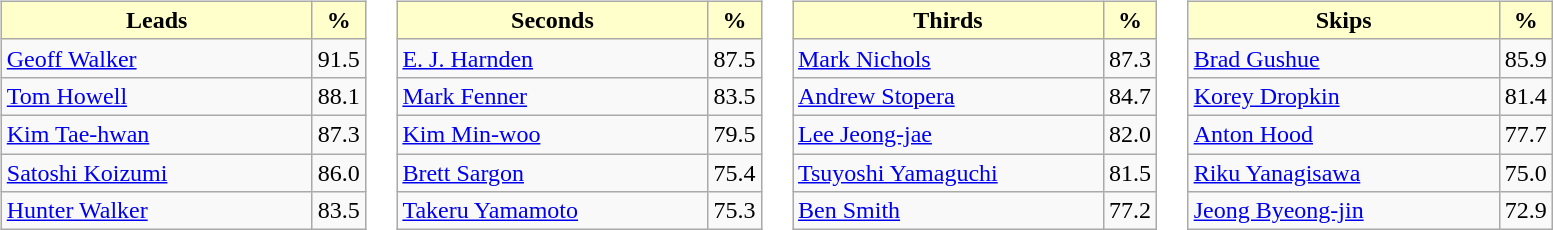<table>
<tr>
<td valign=top><br><table class="wikitable">
<tr>
<th style="background:#ffc; width:200px;">Leads</th>
<th style="background:#ffc;">%</th>
</tr>
<tr>
<td> <a href='#'>Geoff Walker</a></td>
<td>91.5</td>
</tr>
<tr>
<td> <a href='#'>Tom Howell</a></td>
<td>88.1</td>
</tr>
<tr>
<td> <a href='#'>Kim Tae-hwan</a></td>
<td>87.3</td>
</tr>
<tr>
<td> <a href='#'>Satoshi Koizumi</a></td>
<td>86.0</td>
</tr>
<tr>
<td> <a href='#'>Hunter Walker</a></td>
<td>83.5</td>
</tr>
</table>
</td>
<td valign=top><br><table class="wikitable">
<tr>
<th style="background:#ffc; width:200px;">Seconds</th>
<th style="background:#ffc;">%</th>
</tr>
<tr>
<td> <a href='#'>E. J. Harnden</a></td>
<td>87.5</td>
</tr>
<tr>
<td> <a href='#'>Mark Fenner</a></td>
<td>83.5</td>
</tr>
<tr>
<td> <a href='#'>Kim Min-woo</a></td>
<td>79.5</td>
</tr>
<tr>
<td> <a href='#'>Brett Sargon</a></td>
<td>75.4</td>
</tr>
<tr>
<td> <a href='#'>Takeru Yamamoto</a></td>
<td>75.3</td>
</tr>
</table>
</td>
<td valign=top><br><table class="wikitable">
<tr>
<th style="background:#ffc; width:200px;">Thirds</th>
<th style="background:#ffc;">%</th>
</tr>
<tr>
<td> <a href='#'>Mark Nichols</a></td>
<td>87.3</td>
</tr>
<tr>
<td> <a href='#'>Andrew Stopera</a></td>
<td>84.7</td>
</tr>
<tr>
<td> <a href='#'>Lee Jeong-jae</a></td>
<td>82.0</td>
</tr>
<tr>
<td> <a href='#'>Tsuyoshi Yamaguchi</a></td>
<td>81.5</td>
</tr>
<tr>
<td> <a href='#'>Ben Smith</a></td>
<td>77.2</td>
</tr>
</table>
</td>
<td valign=top><br><table class="wikitable">
<tr>
<th style="background:#ffc; width:200px;">Skips</th>
<th style="background:#ffc;">%</th>
</tr>
<tr>
<td> <a href='#'>Brad Gushue</a></td>
<td>85.9</td>
</tr>
<tr>
<td> <a href='#'>Korey Dropkin</a></td>
<td>81.4</td>
</tr>
<tr>
<td> <a href='#'>Anton Hood</a></td>
<td>77.7</td>
</tr>
<tr>
<td> <a href='#'>Riku Yanagisawa</a></td>
<td>75.0</td>
</tr>
<tr>
<td> <a href='#'>Jeong Byeong-jin</a></td>
<td>72.9</td>
</tr>
</table>
</td>
</tr>
</table>
